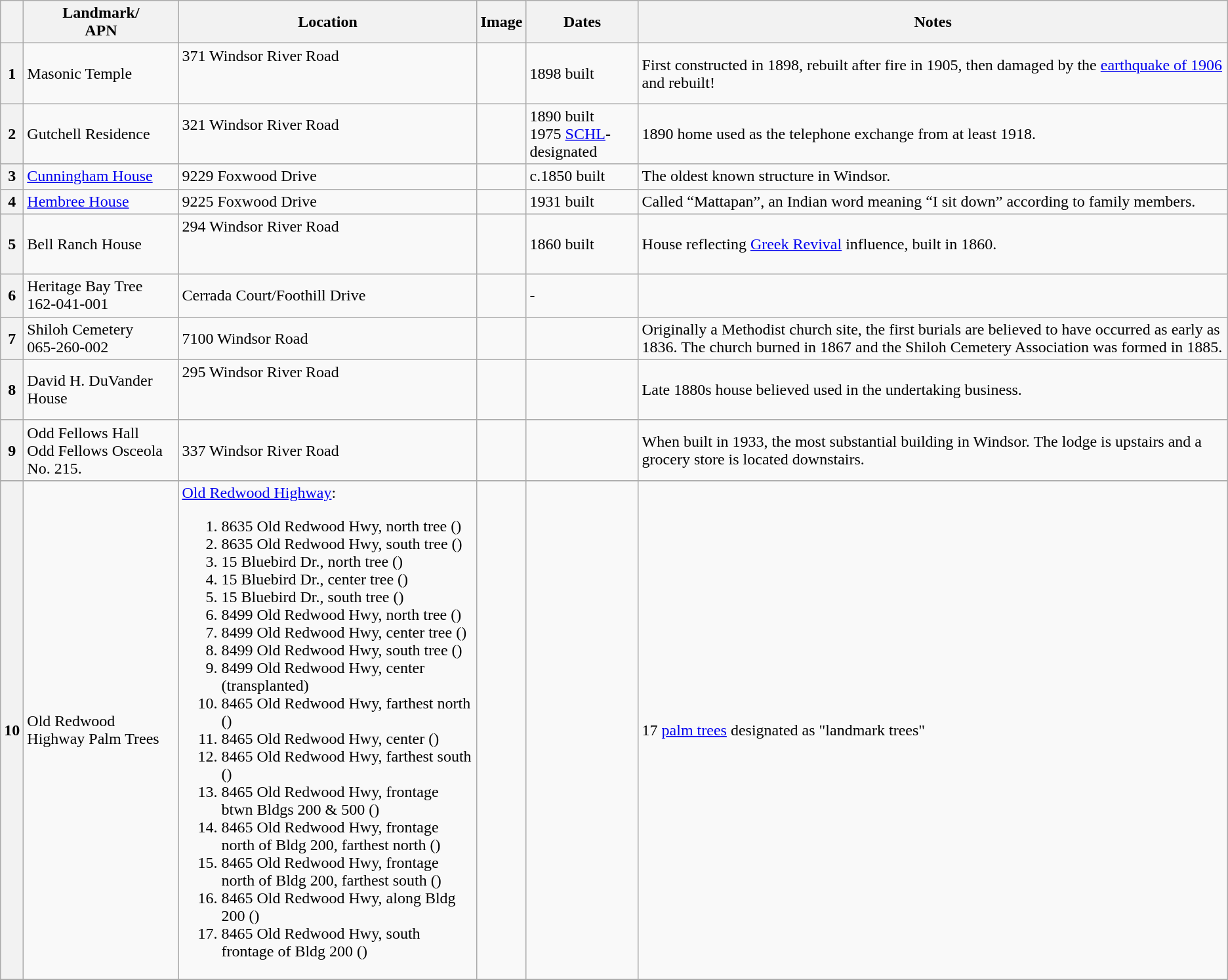<table class="wikitable sortable">
<tr>
<th></th>
<th>Landmark/<br>APN</th>
<th>Location</th>
<th class="unsortable">Image</th>
<th>Dates</th>
<th class="unsortable">Notes</th>
</tr>
<tr id="Windsor Masonic Temple">
<th><strong>1</strong></th>
<td>Masonic Temple</td>
<td>371 Windsor River Road<br><br><br></td>
<td></td>
<td>1898 built</td>
<td>First constructed in 1898, rebuilt after fire in 1905, then damaged by the <a href='#'>earthquake of 1906</a> and rebuilt!</td>
</tr>
<tr>
<th><strong>2</strong></th>
<td>Gutchell Residence</td>
<td>321 Windsor River Road<br><br></td>
<td></td>
<td>1890 built<br>1975 <a href='#'>SCHL</a>-designated</td>
<td>1890 home used as the telephone exchange from at least 1918.</td>
</tr>
<tr>
<th><strong>3</strong></th>
<td><a href='#'>Cunningham House</a><br></td>
<td>9229 Foxwood Drive<br></td>
<td></td>
<td>c.1850 built</td>
<td>The oldest known structure in Windsor.</td>
</tr>
<tr>
<th><strong>4</strong></th>
<td><a href='#'>Hembree House</a><br></td>
<td>9225 Foxwood Drive<br></td>
<td></td>
<td>1931 built</td>
<td>Called “Mattapan”, an Indian word meaning “I sit down” according to family members.</td>
</tr>
<tr>
<th><strong>5</strong></th>
<td>Bell Ranch House</td>
<td>294 Windsor River Road<br><br><br>
</td>
<td></td>
<td>1860 built</td>
<td>House reflecting <a href='#'>Greek Revival</a> influence, built in 1860.</td>
</tr>
<tr>
<th><strong>6</strong></th>
<td>Heritage Bay Tree<br>162-041-001</td>
<td>Cerrada Court/Foothill Drive<br><small></small></td>
<td></td>
<td It may be a large >-</td>
</tr>
<tr>
<th><strong>7</strong></th>
<td>Shiloh Cemetery<br>065-260-002</td>
<td>7100 Windsor Road<br></td>
<td></td>
<td></td>
<td>Originally a Methodist church site, the first burials are believed to have occurred as early as 1836.  The church burned in 1867 and the Shiloh Cemetery Association was formed in 1885.</td>
</tr>
<tr>
<th><strong>8</strong></th>
<td>David H. DuVander House</td>
<td>295 Windsor River Road<br><br><br></td>
<td></td>
<td></td>
<td>Late 1880s house believed used in the undertaking business.</td>
</tr>
<tr>
<th><strong>9</strong></th>
<td>Odd Fellows Hall <br>Odd Fellows Osceola No. 215.</td>
<td>337 Windsor River Road<br></td>
<td></td>
<td></td>
<td>When built in 1933, the most substantial building in Windsor.  The lodge is upstairs and a grocery store is located downstairs.</td>
</tr>
<tr>
</tr>
<tr id="Old Redwood Highway Palm Trees">
<th><strong>10</strong></th>
<td>Old Redwood Highway Palm Trees</td>
<td><a href='#'>Old Redwood Highway</a>:<br><ol><li>8635 Old Redwood Hwy, north tree ()</li><li>8635 Old Redwood Hwy, south tree ()</li><li>15 Bluebird Dr., north tree ()</li><li>15 Bluebird Dr., center tree ()</li><li>15 Bluebird Dr., south tree ()</li><li>8499 Old Redwood Hwy, north tree ()</li><li>8499 Old Redwood Hwy, center tree ()</li><li>8499 Old Redwood Hwy, south tree ()</li><li>8499 Old Redwood Hwy, center (transplanted) </li><li>8465 Old Redwood Hwy, farthest north ()</li><li>8465 Old Redwood Hwy, center ()</li><li>8465 Old Redwood Hwy, farthest south ()</li><li>8465 Old Redwood Hwy, frontage btwn Bldgs 200 & 500 ()</li><li>8465 Old Redwood Hwy, frontage north of Bldg 200, farthest north ()</li><li>8465 Old Redwood Hwy, frontage north of Bldg 200, farthest south ()</li><li>8465 Old Redwood Hwy, along Bldg 200 ()</li><li>8465 Old Redwood Hwy, south frontage of Bldg 200 ()</li></ol></td>
<td></td>
<td></td>
<td>17 <a href='#'>palm trees</a> designated as "landmark trees"</td>
</tr>
<tr>
</tr>
</table>
